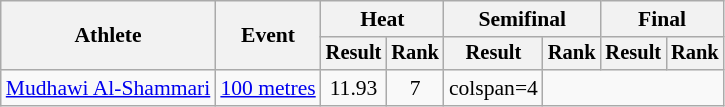<table class="wikitable" style="font-size:90%">
<tr>
<th rowspan="2">Athlete</th>
<th rowspan="2">Event</th>
<th colspan="2">Heat</th>
<th colspan="2">Semifinal</th>
<th colspan="2">Final</th>
</tr>
<tr style="font-size:95%">
<th>Result</th>
<th>Rank</th>
<th>Result</th>
<th>Rank</th>
<th>Result</th>
<th>Rank</th>
</tr>
<tr align=center>
<td align=left><a href='#'>Mudhawi Al-Shammari</a></td>
<td align=left><a href='#'>100 metres</a></td>
<td>11.93</td>
<td>7</td>
<td>colspan=4 </td>
</tr>
</table>
